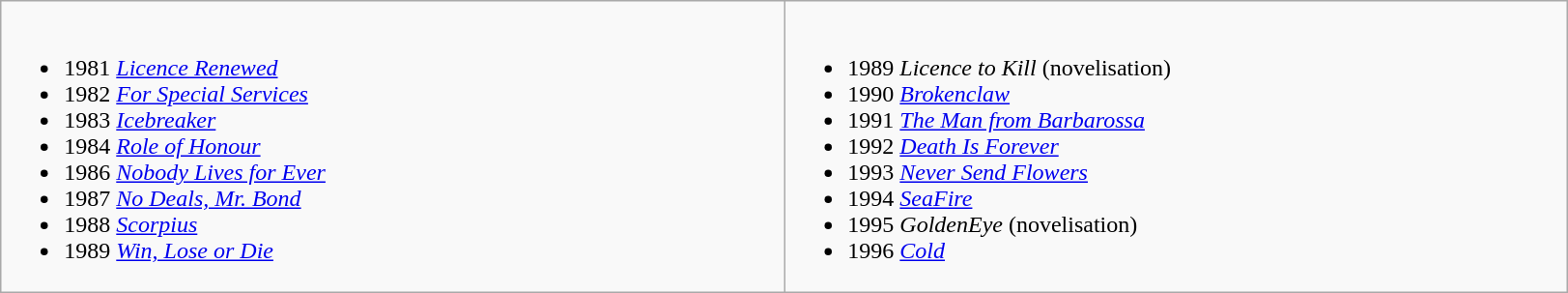<table class="wikitable">
<tr style="vertical-align:top; width:225px;">
<td style="width:400pt;"><br><ul><li>1981 <em><a href='#'>Licence Renewed</a></em></li><li>1982 <em><a href='#'>For Special Services</a></em></li><li>1983 <em><a href='#'>Icebreaker</a></em></li><li>1984 <em><a href='#'>Role of Honour</a></em></li><li>1986 <em><a href='#'>Nobody Lives for Ever</a></em></li><li>1987 <em><a href='#'>No Deals, Mr. Bond</a></em></li><li>1988 <em><a href='#'>Scorpius</a></em></li><li>1989 <em><a href='#'>Win, Lose or Die</a></em></li></ul></td>
<td style="width:400pt;"><br><ul><li>1989 <em>Licence to Kill</em> (novelisation)</li><li>1990 <em><a href='#'>Brokenclaw</a></em></li><li>1991 <em><a href='#'>The Man from Barbarossa</a></em></li><li>1992 <em><a href='#'>Death Is Forever</a></em></li><li>1993 <em><a href='#'>Never Send Flowers</a></em></li><li>1994 <em><a href='#'>SeaFire</a></em></li><li>1995 <em>GoldenEye</em> (novelisation)</li><li>1996 <em><a href='#'>Cold</a></em></li></ul></td>
</tr>
</table>
